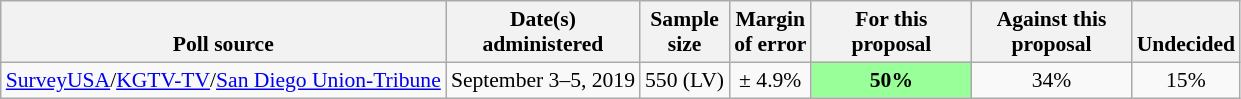<table class="wikitable" style="font-size:90%;text-align:center;">
<tr valign=bottom>
<th>Poll source</th>
<th>Date(s)<br>administered</th>
<th>Sample<br>size</th>
<th>Margin<br>of error</th>
<th style="width:100px;">For this proposal</th>
<th style="width:100px;">Against this proposal</th>
<th>Undecided</th>
</tr>
<tr>
<td style="text-align:left;"><a href='#'>SurveyUSA</a>/<a href='#'>KGTV-TV</a>/<a href='#'>San Diego Union-Tribune</a></td>
<td>September 3–5, 2019</td>
<td>550 (LV)</td>
<td>± 4.9%</td>
<td style="background: rgb(153, 255, 153);"><strong>50%</strong></td>
<td>34%</td>
<td>15%</td>
</tr>
</table>
